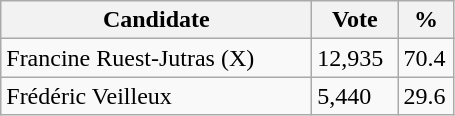<table class="wikitable">
<tr>
<th bgcolor="#DDDDFF" width="200px">Candidate</th>
<th bgcolor="#DDDDFF" width="50px">Vote</th>
<th bgcolor="#DDDDFF" width="30px">%</th>
</tr>
<tr>
<td>Francine Ruest-Jutras (X)</td>
<td>12,935</td>
<td>70.4</td>
</tr>
<tr>
<td>Frédéric Veilleux</td>
<td>5,440</td>
<td>29.6</td>
</tr>
</table>
